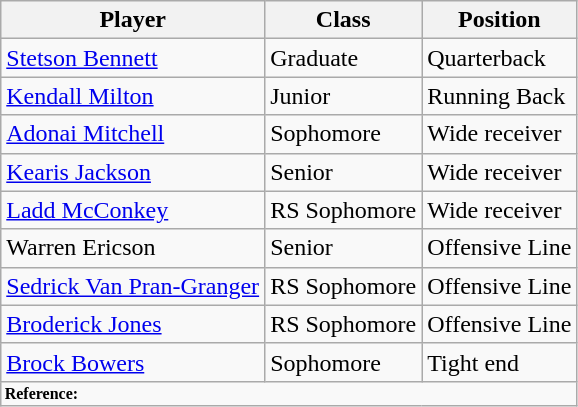<table class="wikitable">
<tr>
<th>Player</th>
<th>Class</th>
<th>Position</th>
</tr>
<tr>
<td><a href='#'>Stetson Bennett</a></td>
<td>Graduate</td>
<td>Quarterback</td>
</tr>
<tr>
<td><a href='#'>Kendall Milton</a></td>
<td>Junior</td>
<td>Running Back</td>
</tr>
<tr>
<td><a href='#'>Adonai Mitchell</a></td>
<td>Sophomore</td>
<td>Wide receiver</td>
</tr>
<tr>
<td><a href='#'>Kearis Jackson</a></td>
<td>Senior</td>
<td>Wide receiver</td>
</tr>
<tr>
<td><a href='#'>Ladd McConkey</a></td>
<td>RS Sophomore</td>
<td>Wide receiver</td>
</tr>
<tr>
<td>Warren Ericson</td>
<td>Senior</td>
<td>Offensive Line</td>
</tr>
<tr>
<td><a href='#'>Sedrick Van Pran-Granger</a></td>
<td>RS Sophomore</td>
<td>Offensive Line</td>
</tr>
<tr>
<td><a href='#'>Broderick Jones</a></td>
<td>RS Sophomore</td>
<td>Offensive Line</td>
</tr>
<tr>
<td><a href='#'>Brock Bowers</a></td>
<td>Sophomore</td>
<td>Tight end</td>
</tr>
<tr>
<td colspan="3" style="font-size:8pt; text-align:left;"><strong>Reference:</strong></td>
</tr>
</table>
